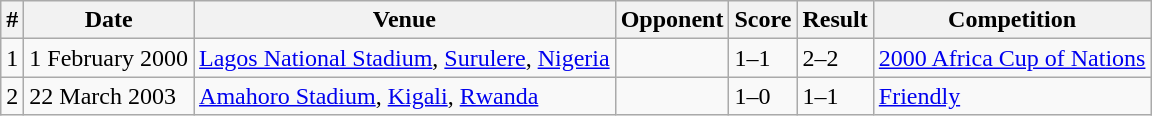<table class="wikitable">
<tr>
<th>#</th>
<th>Date</th>
<th>Venue</th>
<th>Opponent</th>
<th>Score</th>
<th>Result</th>
<th>Competition</th>
</tr>
<tr>
<td>1</td>
<td>1 February 2000</td>
<td><a href='#'>Lagos National Stadium</a>, <a href='#'>Surulere</a>, <a href='#'>Nigeria</a></td>
<td></td>
<td>1–1</td>
<td>2–2</td>
<td><a href='#'>2000 Africa Cup of Nations</a></td>
</tr>
<tr>
<td>2</td>
<td>22 March 2003</td>
<td><a href='#'>Amahoro Stadium</a>, <a href='#'>Kigali</a>, <a href='#'>Rwanda</a></td>
<td></td>
<td>1–0</td>
<td>1–1</td>
<td><a href='#'>Friendly</a></td>
</tr>
</table>
